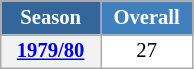<table class="wikitable" style="font-size:86%; text-align:center; border:grey solid 1px; border-collapse:collapse; background:#ffffff;">
<tr>
<th style="background-color:#369; color:white; width:60px;"> Season </th>
<th style="background-color:#4180be; color:white; width:55px;">Overall</th>
</tr>
<tr>
<th scope=row align=center><a href='#'>1979/80</a></th>
<td align=center>27</td>
</tr>
</table>
